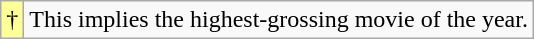<table class="wikitable">
<tr>
<td style="background-color:#FFFF99"align="center">†</td>
<td>This implies the highest-grossing movie of the year.</td>
</tr>
</table>
